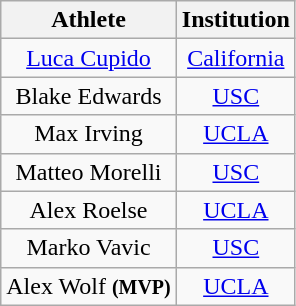<table class="wikitable" style="text-align:center">
<tr>
<th>Athlete</th>
<th>Institution</th>
</tr>
<tr>
<td><a href='#'>Luca Cupido</a></td>
<td align=center style=><a href='#'><span>California</span></a></td>
</tr>
<tr>
<td>Blake Edwards</td>
<td align=center style=><a href='#'><span>USC</span></a></td>
</tr>
<tr>
<td>Max Irving</td>
<td align=center style=><a href='#'><span>UCLA</span></a></td>
</tr>
<tr>
<td>Matteo Morelli</td>
<td align=center style=><a href='#'><span>USC</span></a></td>
</tr>
<tr>
<td>Alex Roelse</td>
<td align=center style=><a href='#'><span>UCLA</span></a></td>
</tr>
<tr>
<td>Marko Vavic</td>
<td align=center style=><a href='#'><span>USC</span></a></td>
</tr>
<tr>
<td>Alex Wolf <strong><small>(MVP)</small></strong></td>
<td align=center style=><a href='#'><span>UCLA</span></a></td>
</tr>
</table>
